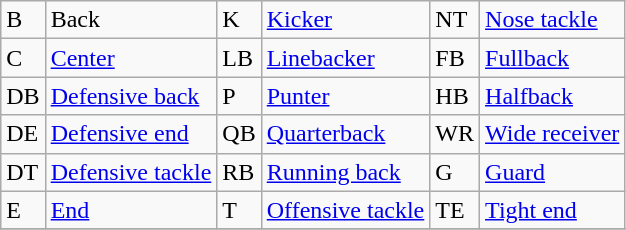<table class="wikitable">
<tr>
<td>B</td>
<td>Back</td>
<td>K</td>
<td><a href='#'>Kicker</a></td>
<td>NT</td>
<td><a href='#'>Nose tackle</a></td>
</tr>
<tr>
<td>C</td>
<td><a href='#'>Center</a></td>
<td>LB</td>
<td><a href='#'>Linebacker</a></td>
<td>FB</td>
<td><a href='#'>Fullback</a></td>
</tr>
<tr>
<td>DB</td>
<td><a href='#'>Defensive back</a></td>
<td>P</td>
<td><a href='#'>Punter</a></td>
<td>HB</td>
<td><a href='#'>Halfback</a></td>
</tr>
<tr>
<td>DE</td>
<td><a href='#'>Defensive end</a></td>
<td>QB</td>
<td><a href='#'>Quarterback</a></td>
<td>WR</td>
<td><a href='#'>Wide receiver</a></td>
</tr>
<tr>
<td>DT</td>
<td><a href='#'>Defensive tackle</a></td>
<td>RB</td>
<td><a href='#'>Running back</a></td>
<td>G</td>
<td><a href='#'>Guard</a></td>
</tr>
<tr>
<td>E</td>
<td><a href='#'>End</a></td>
<td>T</td>
<td><a href='#'>Offensive tackle</a></td>
<td>TE</td>
<td><a href='#'>Tight end</a></td>
</tr>
<tr>
</tr>
</table>
